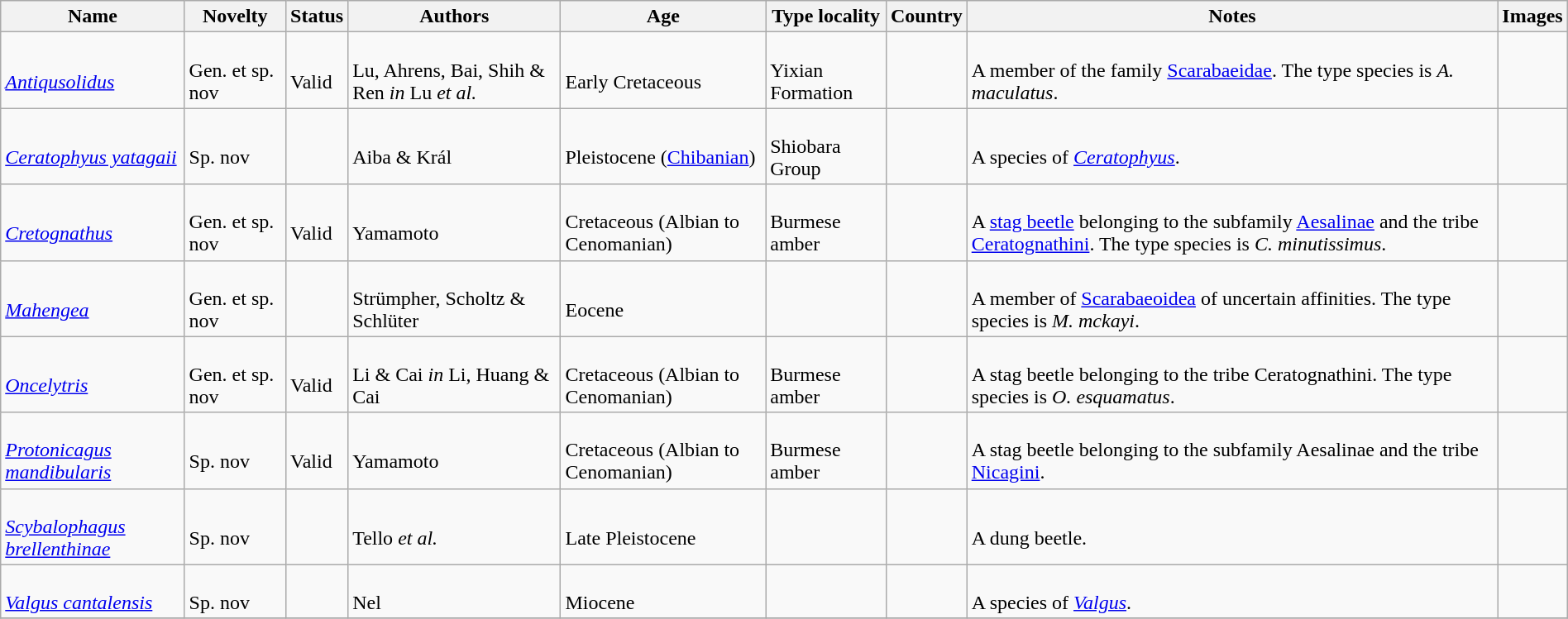<table class="wikitable sortable" align="center" width="100%">
<tr>
<th>Name</th>
<th>Novelty</th>
<th>Status</th>
<th>Authors</th>
<th>Age</th>
<th>Type locality</th>
<th>Country</th>
<th>Notes</th>
<th>Images</th>
</tr>
<tr>
<td><br><em><a href='#'>Antiqusolidus</a></em></td>
<td><br>Gen. et sp. nov</td>
<td><br>Valid</td>
<td><br>Lu, Ahrens, Bai, Shih & Ren <em>in</em> Lu <em>et al.</em></td>
<td><br>Early Cretaceous</td>
<td><br>Yixian Formation</td>
<td><br></td>
<td><br>A member of the family <a href='#'>Scarabaeidae</a>. The type species is <em>A. maculatus</em>.</td>
<td></td>
</tr>
<tr>
<td><br><em><a href='#'>Ceratophyus yatagaii</a></em></td>
<td><br>Sp. nov</td>
<td></td>
<td><br>Aiba & Král</td>
<td><br>Pleistocene (<a href='#'>Chibanian</a>)</td>
<td><br>Shiobara Group</td>
<td><br></td>
<td><br>A species of <em><a href='#'>Ceratophyus</a></em>.</td>
<td></td>
</tr>
<tr>
<td><br><em><a href='#'>Cretognathus</a></em></td>
<td><br>Gen. et sp. nov</td>
<td><br>Valid</td>
<td><br>Yamamoto</td>
<td><br>Cretaceous (Albian to Cenomanian)</td>
<td><br>Burmese amber</td>
<td><br></td>
<td><br>A <a href='#'>stag beetle</a> belonging to the subfamily <a href='#'>Aesalinae</a> and the tribe <a href='#'>Ceratognathini</a>. The type species is <em>C. minutissimus</em>.</td>
<td></td>
</tr>
<tr>
<td><br><em><a href='#'>Mahengea</a></em></td>
<td><br>Gen. et sp. nov</td>
<td></td>
<td><br>Strümpher, Scholtz & Schlüter</td>
<td><br>Eocene</td>
<td></td>
<td><br></td>
<td><br>A member of <a href='#'>Scarabaeoidea</a> of uncertain affinities. The type species is <em>M. mckayi</em>.</td>
<td></td>
</tr>
<tr>
<td><br><em><a href='#'>Oncelytris</a></em></td>
<td><br>Gen. et sp. nov</td>
<td><br>Valid</td>
<td><br>Li & Cai <em>in</em> Li, Huang & Cai</td>
<td><br>Cretaceous (Albian to Cenomanian)</td>
<td><br>Burmese amber</td>
<td><br></td>
<td><br>A stag beetle belonging to the tribe Ceratognathini. The type species is <em>O. esquamatus</em>.</td>
<td></td>
</tr>
<tr>
<td><br><em><a href='#'>Protonicagus mandibularis</a></em></td>
<td><br>Sp. nov</td>
<td><br>Valid</td>
<td><br>Yamamoto</td>
<td><br>Cretaceous (Albian to Cenomanian)</td>
<td><br>Burmese amber</td>
<td><br></td>
<td><br>A stag beetle belonging to the subfamily Aesalinae and the tribe <a href='#'>Nicagini</a>.</td>
<td></td>
</tr>
<tr>
<td><br><em><a href='#'>Scybalophagus brellenthinae</a></em></td>
<td><br>Sp. nov</td>
<td></td>
<td><br>Tello <em>et al.</em></td>
<td><br>Late Pleistocene</td>
<td></td>
<td><br></td>
<td><br>A dung beetle.</td>
<td></td>
</tr>
<tr>
<td><br><em><a href='#'>Valgus cantalensis</a></em></td>
<td><br>Sp. nov</td>
<td></td>
<td><br>Nel</td>
<td><br>Miocene</td>
<td></td>
<td><br></td>
<td><br>A species of <em><a href='#'>Valgus</a></em>.</td>
<td></td>
</tr>
<tr>
</tr>
</table>
